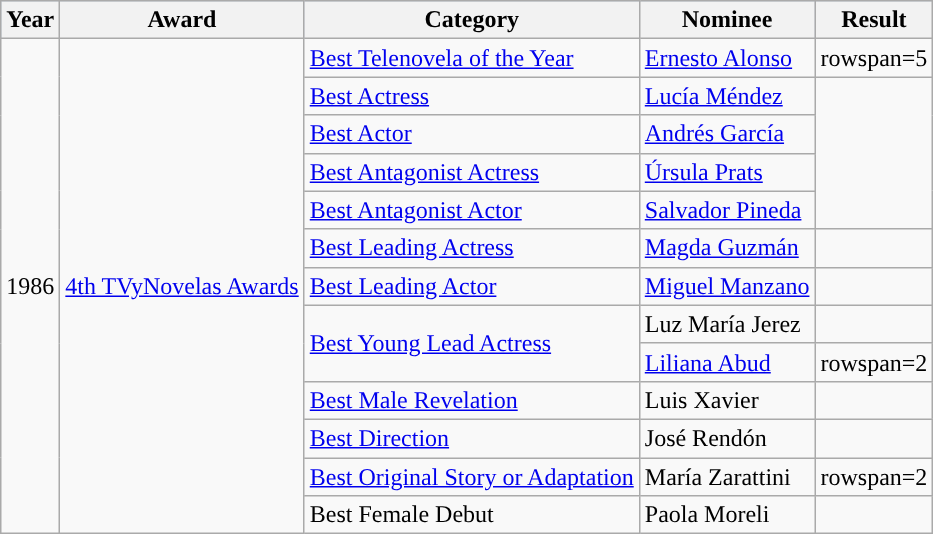<table class="wikitable">
<tr style="background:#b0c4de;">
<th>Year</th>
<th>Award</th>
<th>Category</th>
<th>Nominee</th>
<th>Result</th>
</tr>
<tr>
<td rowspan=13>1986</td>
<td rowspan=13><a href='#'>4th TVyNovelas Awards</a></td>
<td><a href='#'>Best Telenovela of the Year</a></td>
<td><a href='#'>Ernesto Alonso</a></td>
<td>rowspan=5 </td>
</tr>
<tr>
<td><a href='#'>Best Actress</a></td>
<td><a href='#'>Lucía Méndez</a></td>
</tr>
<tr>
<td><a href='#'>Best Actor</a></td>
<td><a href='#'>Andrés García</a></td>
</tr>
<tr>
<td><a href='#'>Best Antagonist Actress</a></td>
<td><a href='#'>Úrsula Prats</a></td>
</tr>
<tr>
<td><a href='#'>Best Antagonist Actor</a></td>
<td><a href='#'>Salvador Pineda</a></td>
</tr>
<tr>
<td><a href='#'>Best Leading Actress</a></td>
<td><a href='#'>Magda Guzmán</a></td>
<td></td>
</tr>
<tr>
<td><a href='#'>Best Leading Actor</a></td>
<td><a href='#'>Miguel Manzano</a></td>
<td></td>
</tr>
<tr>
<td rowspan=2><a href='#'>Best Young Lead Actress</a></td>
<td>Luz María Jerez</td>
<td></td>
</tr>
<tr>
<td><a href='#'>Liliana Abud</a></td>
<td>rowspan=2 </td>
</tr>
<tr>
<td><a href='#'>Best Male Revelation</a></td>
<td>Luis Xavier</td>
</tr>
<tr>
<td><a href='#'>Best Direction</a></td>
<td>José Rendón</td>
<td></td>
</tr>
<tr>
<td><a href='#'>Best Original Story or Adaptation</a></td>
<td>María Zarattini</td>
<td>rowspan=2 </td>
</tr>
<tr>
<td>Best Female Debut</td>
<td>Paola Moreli</td>
</tr>
</table>
